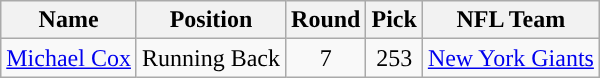<table class="wikitable sortable" border="1" style="text-align: center;">
<tr align=center>
<th>Name</th>
<th>Position</th>
<th>Round</th>
<th>Pick</th>
<th>NFL Team</th>
</tr>
<tr align="center" bgcolor="">
<td><a href='#'>Michael Cox</a></td>
<td>Running Back</td>
<td>7</td>
<td>253</td>
<td><a href='#'>New York Giants</a></td>
</tr>
</table>
